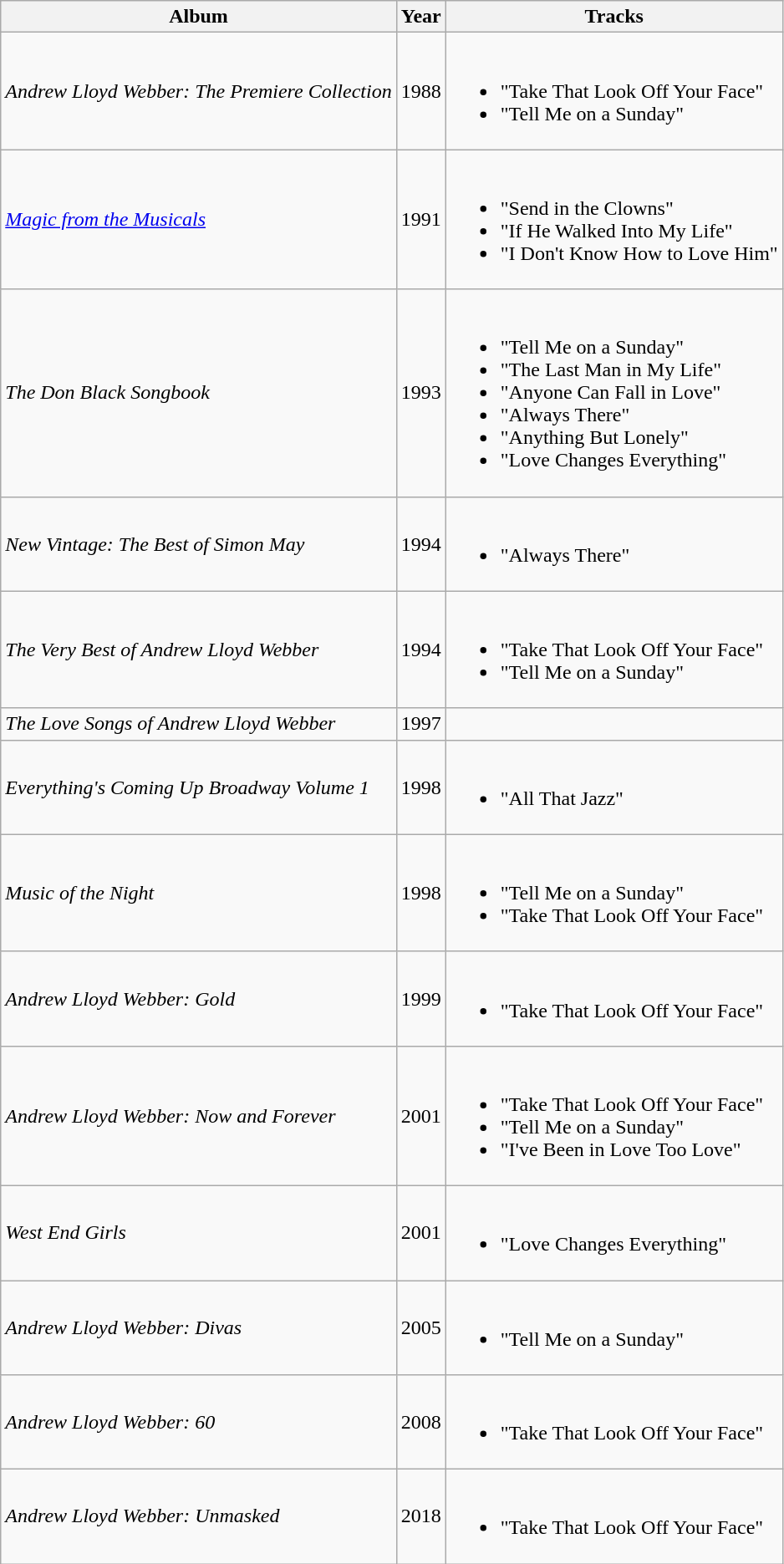<table class="wikitable">
<tr>
<th>Album</th>
<th>Year</th>
<th>Tracks</th>
</tr>
<tr>
<td><em>Andrew Lloyd Webber: The Premiere Collection</em></td>
<td>1988</td>
<td><br><ul><li>"Take That Look Off Your Face"</li><li>"Tell Me on a Sunday"</li></ul></td>
</tr>
<tr>
<td><em><a href='#'>Magic from the Musicals</a></em></td>
<td>1991</td>
<td><br><ul><li>"Send in the Clowns"</li><li>"If He Walked Into My Life"</li><li>"I Don't Know How to Love Him"</li></ul></td>
</tr>
<tr>
<td><em>The Don Black Songbook</em></td>
<td>1993</td>
<td><br><ul><li>"Tell Me on a Sunday"</li><li>"The Last Man in My Life"</li><li>"Anyone Can Fall in Love"</li><li>"Always There"</li><li>"Anything But Lonely"</li><li>"Love Changes Everything"</li></ul></td>
</tr>
<tr>
<td><em>New Vintage: The Best of Simon May</em></td>
<td>1994</td>
<td><br><ul><li>"Always There"</li></ul></td>
</tr>
<tr>
<td><em>The Very Best of Andrew Lloyd Webber</em></td>
<td>1994</td>
<td><br><ul><li>"Take That Look Off Your Face"</li><li>"Tell Me on a Sunday"</li></ul></td>
</tr>
<tr>
<td><em>The Love Songs of Andrew Lloyd Webber</em></td>
<td>1997</td>
<td></td>
</tr>
<tr>
<td><em>Everything's Coming Up Broadway Volume 1</em></td>
<td>1998</td>
<td><br><ul><li>"All That Jazz"</li></ul></td>
</tr>
<tr>
<td><em>Music of the Night</em></td>
<td>1998</td>
<td><br><ul><li>"Tell Me on a Sunday"</li><li>"Take That Look Off Your Face"</li></ul></td>
</tr>
<tr>
<td><em>Andrew Lloyd Webber: Gold</em></td>
<td>1999</td>
<td><br><ul><li>"Take That Look Off Your Face"</li></ul></td>
</tr>
<tr>
<td><em>Andrew Lloyd Webber: Now and Forever</em></td>
<td>2001</td>
<td><br><ul><li>"Take That Look Off Your Face"</li><li>"Tell Me on a Sunday"</li><li>"I've Been in Love Too Love"</li></ul></td>
</tr>
<tr>
<td><em>West End Girls</em></td>
<td>2001</td>
<td><br><ul><li>"Love Changes Everything"</li></ul></td>
</tr>
<tr>
<td><em>Andrew Lloyd Webber: Divas</em></td>
<td>2005</td>
<td><br><ul><li>"Tell Me on a Sunday"</li></ul></td>
</tr>
<tr>
<td><em>Andrew Lloyd Webber: 60</em></td>
<td>2008</td>
<td><br><ul><li>"Take That Look Off Your Face"</li></ul></td>
</tr>
<tr>
<td><em>Andrew Lloyd Webber: Unmasked</em></td>
<td>2018</td>
<td><br><ul><li>"Take That Look Off Your Face"</li></ul></td>
</tr>
</table>
